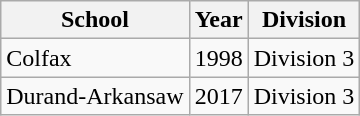<table class="wikitable">
<tr>
<th>School</th>
<th>Year</th>
<th>Division</th>
</tr>
<tr>
<td>Colfax</td>
<td>1998</td>
<td>Division 3</td>
</tr>
<tr>
<td>Durand-Arkansaw</td>
<td>2017</td>
<td>Division 3</td>
</tr>
</table>
